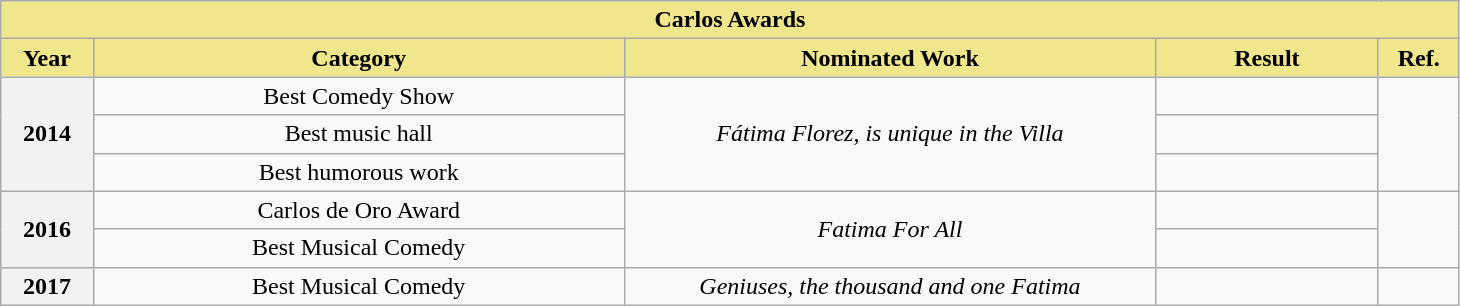<table class="wikitable" width="77%">
<tr>
<th colspan="5" style="background:#F0E68C">Carlos Awards</th>
</tr>
<tr>
<th width="33" style="background:#F0E68C">Year</th>
<th width="225" style="background:#F0E68C">Category</th>
<th width="225" style="background:#F0E68C">Nominated Work</th>
<th width="90" style="background:#F0E68C">Result</th>
<th width="5" style="background:#F0E68C">Ref.</th>
</tr>
<tr>
<th rowspan="3">2014</th>
<td align="center">Best Comedy Show</td>
<td rowspan="3" align="center"><em>Fátima Florez, is unique in the Villa</em></td>
<td></td>
<td rowspan="3" align="center"></td>
</tr>
<tr>
<td align="center">Best music hall</td>
<td></td>
</tr>
<tr>
<td align="center">Best humorous work</td>
<td></td>
</tr>
<tr>
<th rowspan="2">2016</th>
<td align="center">Carlos de Oro Award</td>
<td rowspan="2" align="center"><em>Fatima For All</em></td>
<td></td>
<td rowspan="2" align="center"></td>
</tr>
<tr>
<td align="center">Best Musical Comedy</td>
<td></td>
</tr>
<tr>
<th>2017</th>
<td align="center">Best Musical Comedy</td>
<td align="center"><em>Geniuses, the thousand and one Fatima</em></td>
<td></td>
<td align="center"></td>
</tr>
</table>
